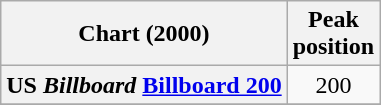<table class="wikitable sortable plainrowheaders" style="text-align:center">
<tr>
<th scope="col">Chart (2000)</th>
<th scope="col">Peak<br>position</th>
</tr>
<tr>
<th scope="row">US <em>Billboard</em> <a href='#'>Billboard 200</a></th>
<td>200</td>
</tr>
<tr>
</tr>
</table>
